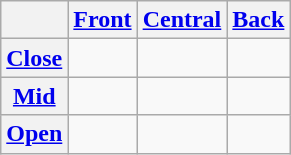<table class="wikitable" style="text-align:center">
<tr>
<th></th>
<th><a href='#'>Front</a></th>
<th><a href='#'>Central</a></th>
<th><a href='#'>Back</a></th>
</tr>
<tr>
<th><a href='#'>Close</a></th>
<td></td>
<td></td>
<td></td>
</tr>
<tr>
<th><a href='#'>Mid</a></th>
<td></td>
<td></td>
<td></td>
</tr>
<tr>
<th><a href='#'>Open</a></th>
<td></td>
<td></td>
<td></td>
</tr>
</table>
